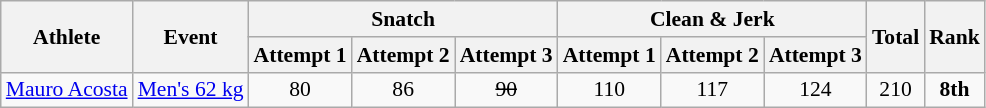<table class="wikitable" border="1" style="font-size:90%;">
<tr>
<th rowspan=2>Athlete</th>
<th rowspan=2>Event</th>
<th colspan=3>Snatch</th>
<th colspan=3>Clean & Jerk</th>
<th rowspan=2>Total</th>
<th rowspan=2>Rank</th>
</tr>
<tr>
<th>Attempt 1</th>
<th>Attempt 2</th>
<th>Attempt 3</th>
<th>Attempt 1</th>
<th>Attempt 2</th>
<th>Attempt 3</th>
</tr>
<tr>
<td><a href='#'>Mauro Acosta</a></td>
<td><a href='#'>Men's 62 kg</a></td>
<td align=center>80</td>
<td align=center>86</td>
<td align=center><del>90</del></td>
<td align=center>110</td>
<td align=center>117</td>
<td align=center>124</td>
<td align=center>210</td>
<td align=center><strong>8th</strong></td>
</tr>
</table>
